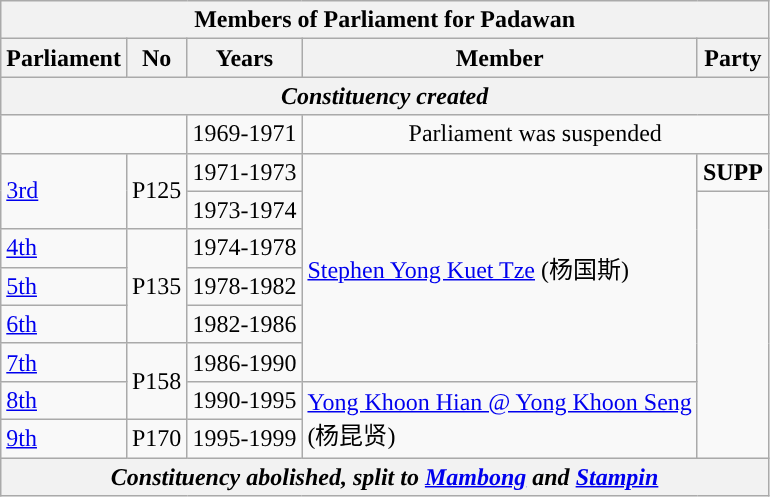<table class=wikitable>
<tr>
<th colspan="5">Members of Parliament for Padawan</th>
</tr>
<tr>
<th>Parliament</th>
<th>No</th>
<th>Years</th>
<th>Member</th>
<th>Party</th>
</tr>
<tr>
<th colspan="5" align="center"><em>Constituency created</em></th>
</tr>
<tr>
<td colspan="2"></td>
<td>1969-1971</td>
<td colspan=2 align=center>Parliament was suspended</td>
</tr>
<tr>
<td rowspan=2><a href='#'>3rd</a></td>
<td rowspan="2">P125</td>
<td>1971-1973</td>
<td rowspan=6><a href='#'>Stephen Yong Kuet Tze</a>  (杨国斯)</td>
<td><strong>SUPP</strong></td>
</tr>
<tr>
<td>1973-1974</td>
<td rowspan=7></td>
</tr>
<tr>
<td><a href='#'>4th</a></td>
<td rowspan="3">P135</td>
<td>1974-1978</td>
</tr>
<tr>
<td><a href='#'>5th</a></td>
<td>1978-1982</td>
</tr>
<tr>
<td><a href='#'>6th</a></td>
<td>1982-1986</td>
</tr>
<tr>
<td><a href='#'>7th</a></td>
<td rowspan="2">P158</td>
<td>1986-1990</td>
</tr>
<tr>
<td><a href='#'>8th</a></td>
<td>1990-1995</td>
<td rowspan=2><a href='#'>Yong Khoon Hian @ Yong Khoon Seng</a>  <br>(杨昆贤)</td>
</tr>
<tr>
<td><a href='#'>9th</a></td>
<td>P170</td>
<td>1995-1999</td>
</tr>
<tr>
<th colspan="5" align="center"><em>Constituency abolished, split to <a href='#'>Mambong</a> and  <a href='#'>Stampin</a></em></th>
</tr>
</table>
